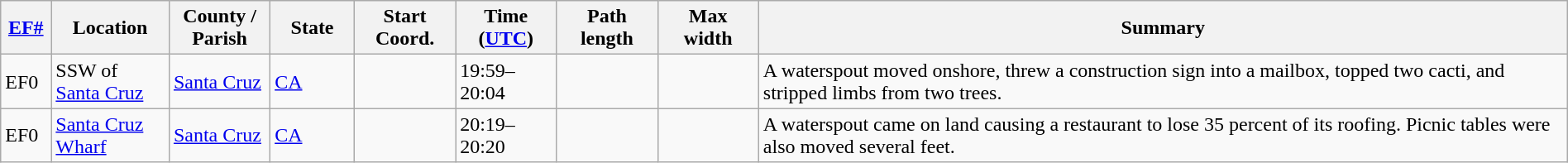<table class="wikitable sortable" style="width:100%;">
<tr>
<th scope="col"  style="width:3%; text-align:center;"><a href='#'>EF#</a></th>
<th scope="col"  style="width:7%; text-align:center;" class="unsortable">Location</th>
<th scope="col"  style="width:6%; text-align:center;" class="unsortable">County / Parish</th>
<th scope="col"  style="width:5%; text-align:center;">State</th>
<th scope="col"  style="width:6%; text-align:center;">Start Coord.</th>
<th scope="col"  style="width:6%; text-align:center;">Time (<a href='#'>UTC</a>)</th>
<th scope="col"  style="width:6%; text-align:center;">Path length</th>
<th scope="col"  style="width:6%; text-align:center;">Max width</th>
<th scope="col" class="unsortable" style="width:48%; text-align:center;">Summary</th>
</tr>
<tr>
<td bgcolor=>EF0</td>
<td>SSW of <a href='#'>Santa Cruz</a></td>
<td><a href='#'>Santa Cruz</a></td>
<td><a href='#'>CA</a></td>
<td></td>
<td>19:59–20:04</td>
<td></td>
<td></td>
<td>A waterspout moved onshore, threw a construction sign into a mailbox, topped two cacti, and stripped limbs from two trees.</td>
</tr>
<tr>
<td bgcolor=>EF0</td>
<td><a href='#'>Santa Cruz Wharf</a></td>
<td><a href='#'>Santa Cruz</a></td>
<td><a href='#'>CA</a></td>
<td></td>
<td>20:19–20:20</td>
<td></td>
<td></td>
<td>A waterspout came on land causing a restaurant to lose 35 percent of its roofing. Picnic tables were also moved several feet. </td>
</tr>
</table>
